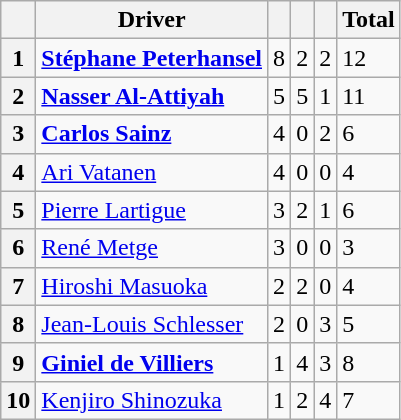<table class="wikitable">
<tr>
<th></th>
<th>Driver</th>
<th></th>
<th></th>
<th></th>
<th>Total</th>
</tr>
<tr>
<th>1</th>
<td align=left> <strong><a href='#'>Stéphane Peterhansel</a></strong></td>
<td>8</td>
<td>2</td>
<td>2</td>
<td>12</td>
</tr>
<tr>
<th>2</th>
<td align=left> <strong><a href='#'>Nasser Al-Attiyah</a></strong></td>
<td>5</td>
<td>5</td>
<td>1</td>
<td>11</td>
</tr>
<tr>
<th>3</th>
<td align=left> <strong><a href='#'>Carlos Sainz</a></strong></td>
<td>4</td>
<td>0</td>
<td>2</td>
<td>6</td>
</tr>
<tr>
<th>4</th>
<td align=left> <a href='#'>Ari Vatanen</a></td>
<td>4</td>
<td>0</td>
<td>0</td>
<td>4</td>
</tr>
<tr>
<th>5</th>
<td align=left> <a href='#'>Pierre Lartigue</a></td>
<td>3</td>
<td>2</td>
<td>1</td>
<td>6</td>
</tr>
<tr>
<th>6</th>
<td align=left> <a href='#'>René Metge</a></td>
<td>3</td>
<td>0</td>
<td>0</td>
<td>3</td>
</tr>
<tr>
<th>7</th>
<td align=left> <a href='#'>Hiroshi Masuoka</a></td>
<td>2</td>
<td>2</td>
<td>0</td>
<td>4</td>
</tr>
<tr>
<th>8</th>
<td align=left> <a href='#'>Jean-Louis Schlesser</a></td>
<td>2</td>
<td>0</td>
<td>3</td>
<td>5</td>
</tr>
<tr>
<th>9</th>
<td align=left> <strong><a href='#'>Giniel de Villiers</a></strong></td>
<td>1</td>
<td>4</td>
<td>3</td>
<td>8</td>
</tr>
<tr>
<th>10</th>
<td align=left> <a href='#'>Kenjiro Shinozuka</a></td>
<td>1</td>
<td>2</td>
<td>4</td>
<td>7</td>
</tr>
</table>
